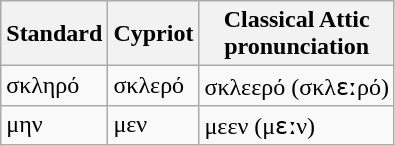<table class="wikitable">
<tr>
<th>Standard</th>
<th>Cypriot</th>
<th>Classical Attic<br>pronunciation</th>
</tr>
<tr>
<td>σκληρό</td>
<td>σκλερό</td>
<td>σκλεερό (σκλɛːρό)</td>
</tr>
<tr>
<td>μην</td>
<td>μεν</td>
<td>μεεν (μɛːν)</td>
</tr>
</table>
